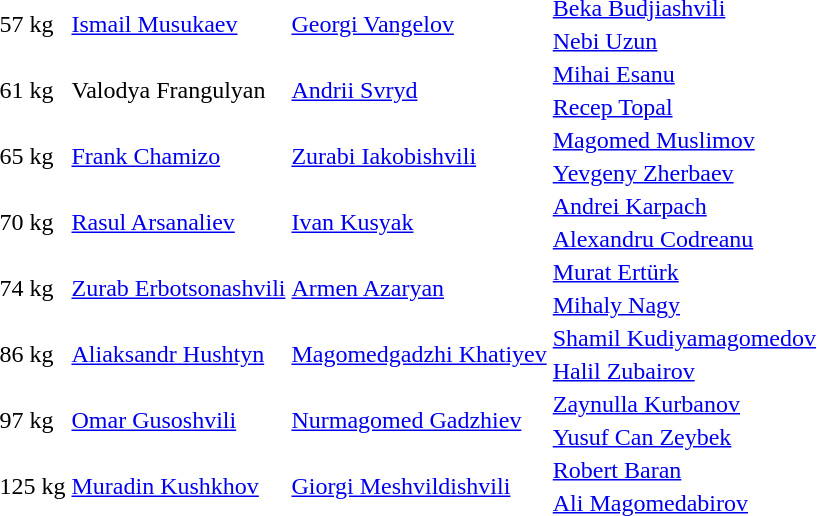<table>
<tr>
<td rowspan=2>57 kg</td>
<td rowspan=2> <a href='#'>Ismail Musukaev</a></td>
<td rowspan=2> <a href='#'>Georgi Vangelov</a></td>
<td> <a href='#'>Beka Budjiashvili</a></td>
</tr>
<tr>
<td> <a href='#'>Nebi Uzun</a></td>
</tr>
<tr>
<td rowspan=2>61 kg</td>
<td rowspan=2> Valodya Frangulyan</td>
<td rowspan=2> <a href='#'>Andrii Svryd</a></td>
<td> <a href='#'>Mihai Esanu</a></td>
</tr>
<tr>
<td> <a href='#'>Recep Topal</a></td>
</tr>
<tr>
<td rowspan=2>65 kg</td>
<td rowspan=2> <a href='#'>Frank Chamizo</a></td>
<td rowspan=2> <a href='#'>Zurabi Iakobishvili</a></td>
<td> <a href='#'>Magomed Muslimov</a></td>
</tr>
<tr>
<td> <a href='#'>Yevgeny Zherbaev</a></td>
</tr>
<tr>
<td rowspan=2>70 kg</td>
<td rowspan=2> <a href='#'>Rasul Arsanaliev</a></td>
<td rowspan=2> <a href='#'>Ivan Kusyak</a></td>
<td> <a href='#'>Andrei Karpach</a></td>
</tr>
<tr>
<td> <a href='#'>Alexandru Codreanu</a></td>
</tr>
<tr>
<td rowspan=2>74 kg</td>
<td rowspan=2> <a href='#'>Zurab Erbotsonashvili</a></td>
<td rowspan=2> <a href='#'>Armen Azaryan</a></td>
<td> <a href='#'>Murat Ertürk</a></td>
</tr>
<tr>
<td> <a href='#'>Mihaly Nagy</a></td>
</tr>
<tr>
<td rowspan=2>86 kg</td>
<td rowspan=2> <a href='#'>Aliaksandr Hushtyn</a></td>
<td rowspan=2> <a href='#'>Magomedgadzhi Khatiyev</a></td>
<td> <a href='#'>Shamil Kudiyamagomedov</a></td>
</tr>
<tr>
<td> <a href='#'>Halil Zubairov</a></td>
</tr>
<tr>
<td rowspan=2>97 kg</td>
<td rowspan=2> <a href='#'>Omar Gusoshvili</a></td>
<td rowspan=2> <a href='#'>Nurmagomed Gadzhiev</a></td>
<td> <a href='#'>Zaynulla Kurbanov</a></td>
</tr>
<tr>
<td> <a href='#'>Yusuf Can Zeybek</a></td>
</tr>
<tr>
<td rowspan=2>125 kg</td>
<td rowspan=2> <a href='#'>Muradin Kushkhov</a></td>
<td rowspan=2> <a href='#'>Giorgi Meshvildishvili</a></td>
<td> <a href='#'>Robert Baran</a></td>
</tr>
<tr>
<td> <a href='#'>Ali Magomedabirov</a></td>
</tr>
</table>
